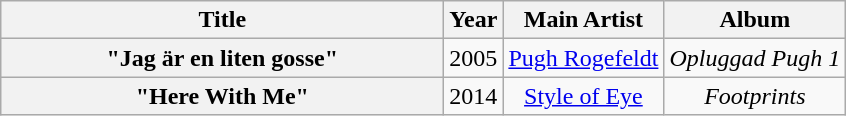<table class="wikitable plainrowheaders" style="text-align:center;">
<tr>
<th scope="col" style="width:18em;">Title</th>
<th scope="col">Year</th>
<th scope="col">Main Artist</th>
<th scope="col">Album</th>
</tr>
<tr>
<th scope="row">"Jag är en liten gosse"</th>
<td>2005</td>
<td><a href='#'>Pugh Rogefeldt</a></td>
<td><em>Opluggad Pugh 1</em></td>
</tr>
<tr>
<th scope="row">"Here With Me"</th>
<td>2014</td>
<td><a href='#'>Style of Eye</a></td>
<td><em>Footprints</em></td>
</tr>
</table>
